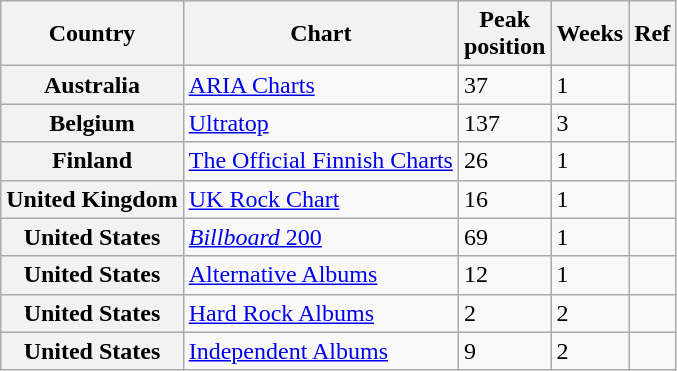<table class="wikitable plainrowheaders">
<tr>
<th scope="col">Country</th>
<th scope="col">Chart</th>
<th scope="col">Peak<br>position</th>
<th scope="col">Weeks</th>
<th scope="col">Ref</th>
</tr>
<tr>
<th scope="row">Australia</th>
<td><a href='#'>ARIA Charts</a></td>
<td>37</td>
<td>1</td>
<td></td>
</tr>
<tr>
<th scope="row">Belgium</th>
<td><a href='#'>Ultratop</a></td>
<td>137</td>
<td>3</td>
<td></td>
</tr>
<tr>
<th scope="row">Finland</th>
<td><a href='#'>The Official Finnish Charts</a></td>
<td>26</td>
<td>1</td>
<td></td>
</tr>
<tr>
<th scope="row">United Kingdom</th>
<td><a href='#'>UK Rock Chart</a></td>
<td>16</td>
<td>1</td>
<td></td>
</tr>
<tr>
<th scope="row">United States</th>
<td><a href='#'><em>Billboard</em> 200</a></td>
<td>69</td>
<td>1</td>
<td></td>
</tr>
<tr>
<th scope="row">United States</th>
<td><a href='#'>Alternative Albums</a></td>
<td>12</td>
<td>1</td>
<td></td>
</tr>
<tr>
<th scope="row">United States</th>
<td><a href='#'>Hard Rock Albums</a></td>
<td>2</td>
<td>2</td>
<td></td>
</tr>
<tr>
<th scope="row">United States</th>
<td><a href='#'>Independent Albums</a></td>
<td>9</td>
<td>2</td>
<td></td>
</tr>
</table>
